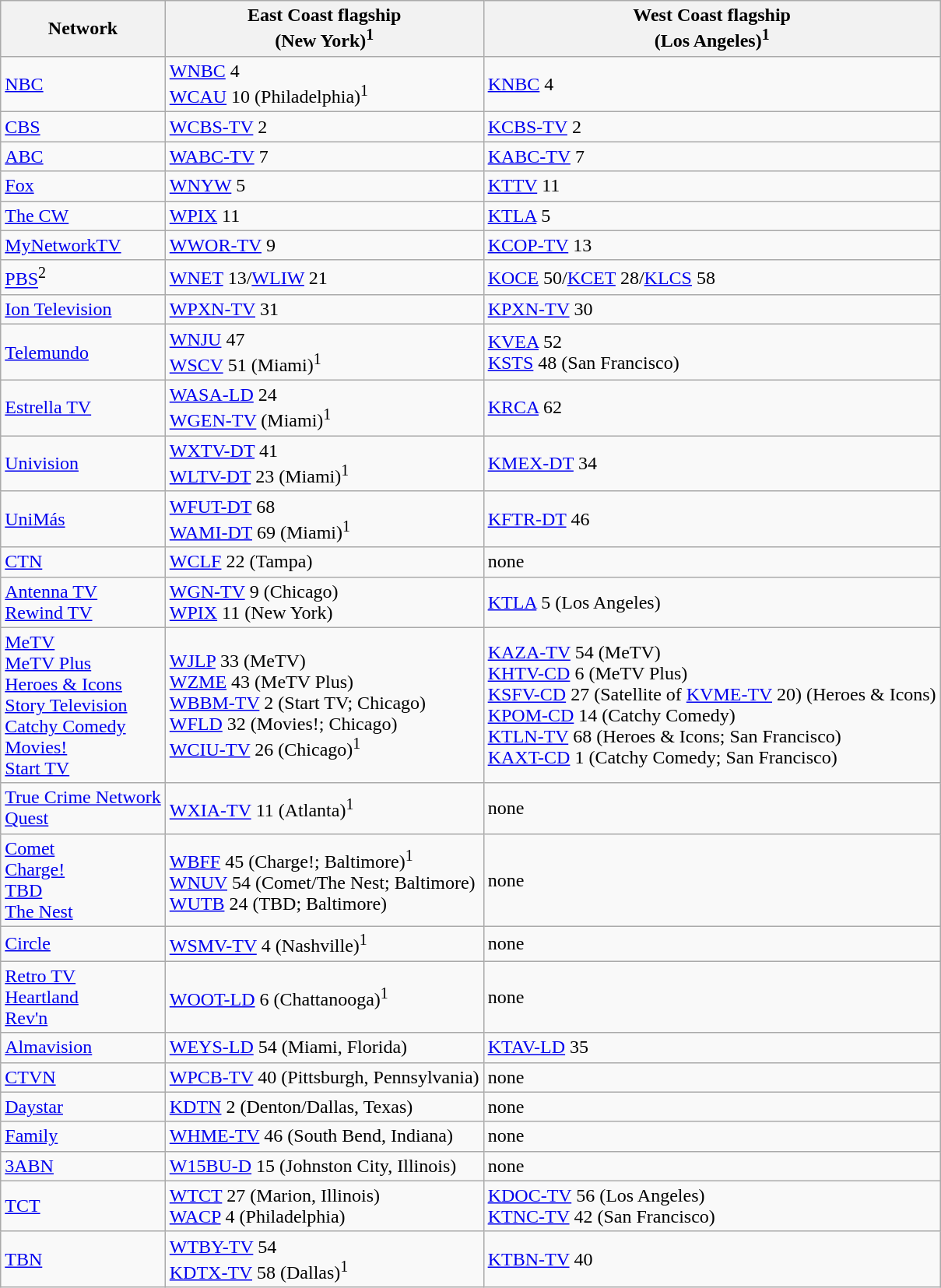<table class="wikitable">
<tr>
<th>Network</th>
<th>East Coast flagship <br> (New York)<sup>1</sup></th>
<th>West Coast flagship <br> (Los Angeles)<sup>1</sup></th>
</tr>
<tr>
<td><a href='#'>NBC</a></td>
<td><a href='#'>WNBC</a> 4<br><a href='#'>WCAU</a> 10 (Philadelphia)<sup>1</sup></td>
<td><a href='#'>KNBC</a> 4</td>
</tr>
<tr>
<td><a href='#'>CBS</a></td>
<td><a href='#'>WCBS-TV</a> 2</td>
<td><a href='#'>KCBS-TV</a> 2</td>
</tr>
<tr>
<td><a href='#'>ABC</a></td>
<td><a href='#'>WABC-TV</a> 7</td>
<td><a href='#'>KABC-TV</a> 7</td>
</tr>
<tr>
<td><a href='#'>Fox</a></td>
<td><a href='#'>WNYW</a> 5</td>
<td><a href='#'>KTTV</a> 11</td>
</tr>
<tr>
<td><a href='#'>The CW</a></td>
<td><a href='#'>WPIX</a> 11</td>
<td><a href='#'>KTLA</a> 5</td>
</tr>
<tr>
<td><a href='#'>MyNetworkTV</a></td>
<td><a href='#'>WWOR-TV</a> 9</td>
<td><a href='#'>KCOP-TV</a> 13</td>
</tr>
<tr>
<td><a href='#'>PBS</a><sup>2</sup></td>
<td><a href='#'>WNET</a> 13/<a href='#'>WLIW</a> 21 <br></td>
<td><a href='#'>KOCE</a> 50/<a href='#'>KCET</a> 28/<a href='#'>KLCS</a> 58 <br></td>
</tr>
<tr>
<td><a href='#'>Ion Television</a></td>
<td><a href='#'>WPXN-TV</a> 31<br></td>
<td><a href='#'>KPXN-TV</a> 30</td>
</tr>
<tr>
<td><a href='#'>Telemundo</a></td>
<td><a href='#'>WNJU</a> 47<br><a href='#'>WSCV</a> 51 (Miami)<sup>1</sup><br></td>
<td><a href='#'>KVEA</a> 52<br><a href='#'>KSTS</a> 48 (San Francisco)</td>
</tr>
<tr>
<td><a href='#'>Estrella TV</a></td>
<td><a href='#'>WASA-LD</a> 24<br><a href='#'>WGEN-TV</a> (Miami)<sup>1</sup></td>
<td><a href='#'>KRCA</a> 62</td>
</tr>
<tr>
<td><a href='#'>Univision</a></td>
<td><a href='#'>WXTV-DT</a> 41<br><a href='#'>WLTV-DT</a> 23 (Miami)<sup>1</sup></td>
<td><a href='#'>KMEX-DT</a> 34</td>
</tr>
<tr>
<td><a href='#'>UniMás</a></td>
<td><a href='#'>WFUT-DT</a> 68<br><a href='#'>WAMI-DT</a> 69 (Miami)<sup>1</sup></td>
<td><a href='#'>KFTR-DT</a> 46</td>
</tr>
<tr>
<td><a href='#'>CTN</a></td>
<td><a href='#'>WCLF</a> 22 (Tampa)</td>
<td>none</td>
</tr>
<tr>
<td><a href='#'>Antenna TV</a><br><a href='#'>Rewind TV</a></td>
<td><a href='#'>WGN-TV</a> 9 (Chicago)<br><a href='#'>WPIX</a> 11 (New York)</td>
<td><a href='#'>KTLA</a> 5 (Los Angeles)</td>
</tr>
<tr>
<td><a href='#'>MeTV</a><br><a href='#'>MeTV Plus</a><br><a href='#'>Heroes & Icons</a><br><a href='#'>Story Television</a><br><a href='#'>Catchy Comedy</a><br><a href='#'>Movies!</a><br><a href='#'>Start TV</a></td>
<td><a href='#'>WJLP</a> 33 (MeTV)<br><a href='#'>WZME</a> 43 (MeTV Plus)<br><a href='#'>WBBM-TV</a> 2 (Start TV; Chicago)<br><a href='#'>WFLD</a> 32 (Movies!; Chicago)<br><a href='#'>WCIU-TV</a> 26 (Chicago)<sup>1</sup></td>
<td><a href='#'>KAZA-TV</a> 54 (MeTV)<br><a href='#'>KHTV-CD</a> 6 (MeTV Plus)<br><a href='#'>KSFV-CD</a> 27 (Satellite of <a href='#'>KVME-TV</a> 20) (Heroes & Icons)<br><a href='#'>KPOM-CD</a> 14 (Catchy Comedy)<br><a href='#'>KTLN-TV</a> 68 (Heroes & Icons; San Francisco)<br><a href='#'>KAXT-CD</a> 1 (Catchy Comedy; San Francisco)</td>
</tr>
<tr>
<td><a href='#'>True Crime Network</a><br><a href='#'>Quest</a></td>
<td><a href='#'>WXIA-TV</a> 11 (Atlanta)<sup>1</sup></td>
<td>none</td>
</tr>
<tr>
<td><a href='#'>Comet</a><br><a href='#'>Charge!</a><br><a href='#'>TBD</a><br><a href='#'>The Nest</a></td>
<td><a href='#'>WBFF</a> 45 (Charge!; Baltimore)<sup>1</sup><br><a href='#'>WNUV</a> 54 (Comet/The Nest; Baltimore)<br><a href='#'>WUTB</a> 24 (TBD; Baltimore)</td>
<td>none</td>
</tr>
<tr>
<td><a href='#'>Circle</a></td>
<td><a href='#'>WSMV-TV</a> 4 (Nashville)<sup>1</sup></td>
<td>none</td>
</tr>
<tr>
<td><a href='#'>Retro TV</a><br><a href='#'>Heartland</a><br><a href='#'>Rev'n</a></td>
<td><a href='#'>WOOT-LD</a> 6 (Chattanooga)<sup>1</sup></td>
<td>none</td>
</tr>
<tr>
<td><a href='#'>Almavision</a></td>
<td><a href='#'>WEYS-LD</a> 54 (Miami, Florida)</td>
<td><a href='#'>KTAV-LD</a> 35</td>
</tr>
<tr>
<td><a href='#'>CTVN</a></td>
<td><a href='#'>WPCB-TV</a> 40 (Pittsburgh, Pennsylvania)</td>
<td>none</td>
</tr>
<tr>
<td><a href='#'>Daystar</a></td>
<td><a href='#'>KDTN</a> 2 (Denton/Dallas, Texas)</td>
<td>none</td>
</tr>
<tr>
<td><a href='#'>Family</a></td>
<td><a href='#'>WHME-TV</a> 46 (South Bend, Indiana)</td>
<td>none</td>
</tr>
<tr>
<td><a href='#'>3ABN</a></td>
<td><a href='#'>W15BU-D</a> 15 (Johnston City, Illinois)</td>
<td>none</td>
</tr>
<tr>
<td><a href='#'>TCT</a></td>
<td><a href='#'>WTCT</a> 27 (Marion, Illinois)<br><a href='#'>WACP</a> 4 (Philadelphia)</td>
<td><a href='#'>KDOC-TV</a> 56 (Los Angeles)<br><a href='#'>KTNC-TV</a> 42 (San Francisco)</td>
</tr>
<tr>
<td><a href='#'>TBN</a></td>
<td><a href='#'>WTBY-TV</a> 54<br> <a href='#'>KDTX-TV</a> 58 (Dallas)<sup>1</sup></td>
<td><a href='#'>KTBN-TV</a> 40</td>
</tr>
</table>
